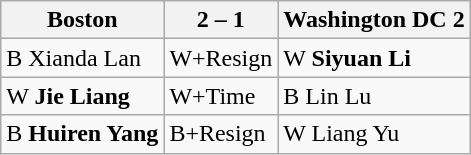<table class="wikitable">
<tr>
<th>Boston</th>
<th>2 – 1</th>
<th>Washington DC 2</th>
</tr>
<tr>
<td>B Xianda Lan</td>
<td>W+Resign</td>
<td>W <strong>Siyuan Li</strong></td>
</tr>
<tr>
<td>W <strong>Jie Liang</strong></td>
<td>W+Time</td>
<td>B Lin Lu</td>
</tr>
<tr>
<td>B <strong>Huiren Yang</strong></td>
<td>B+Resign</td>
<td>W Liang Yu</td>
</tr>
</table>
